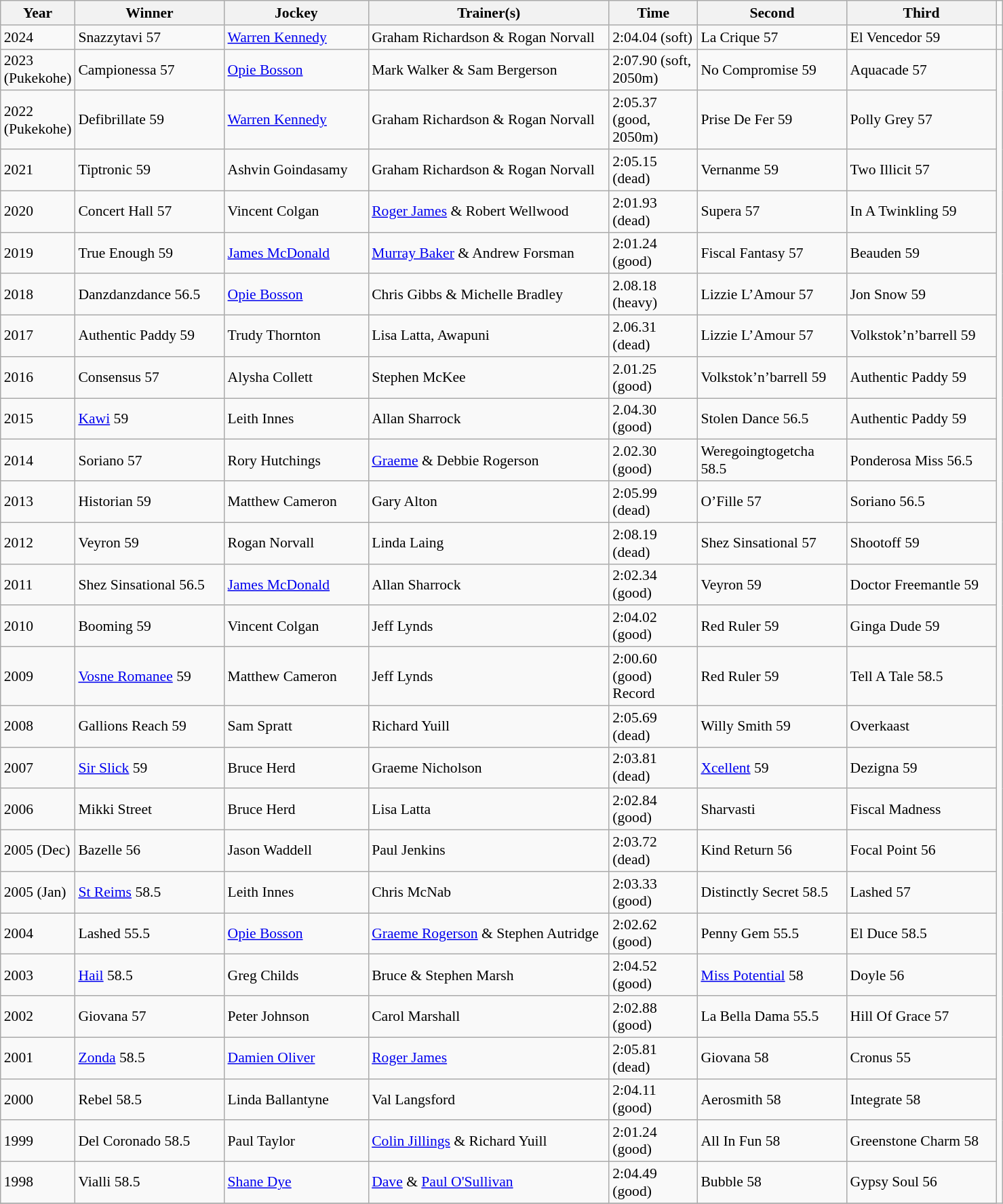<table class="wikitable sortable" style="font-size:90%">
<tr>
<th width="60px">Year<br></th>
<th width="140px">Winner<br></th>
<th width="135px">Jockey<br></th>
<th width="230px">Trainer(s)<br></th>
<th width="80px">Time <br></th>
<th width="140px">Second <br></th>
<th width="140px">Third <br></th>
</tr>
<tr>
<td>2024</td>
<td>Snazzytavi 57</td>
<td><a href='#'>Warren Kennedy</a></td>
<td>Graham Richardson & Rogan Norvall</td>
<td>2:04.04 (soft)</td>
<td>La Crique 57</td>
<td>El Vencedor 59</td>
<td></td>
</tr>
<tr>
<td>2023 (Pukekohe)</td>
<td>Campionessa 57</td>
<td><a href='#'>Opie Bosson</a></td>
<td>Mark Walker & Sam Bergerson</td>
<td>2:07.90 (soft, 2050m)</td>
<td>No Compromise 59</td>
<td>Aquacade 57</td>
</tr>
<tr>
<td>2022 (Pukekohe)</td>
<td>Defibrillate 59</td>
<td><a href='#'>Warren Kennedy</a></td>
<td>Graham Richardson & Rogan Norvall</td>
<td>2:05.37 (good, 2050m)</td>
<td>Prise De Fer 59</td>
<td>Polly Grey 57</td>
</tr>
<tr>
<td>2021</td>
<td>Tiptronic 59</td>
<td>Ashvin Goindasamy</td>
<td>Graham Richardson & Rogan Norvall</td>
<td>2:05.15 (dead)</td>
<td>Vernanme 59</td>
<td>Two Illicit 57</td>
</tr>
<tr>
<td>2020</td>
<td>Concert Hall 57</td>
<td>Vincent Colgan</td>
<td><a href='#'>Roger James</a> & Robert Wellwood</td>
<td>2:01.93 (dead)</td>
<td>Supera 57</td>
<td>In A Twinkling 59</td>
</tr>
<tr>
<td>2019</td>
<td>True Enough 59</td>
<td><a href='#'>James McDonald</a></td>
<td><a href='#'>Murray Baker</a> & Andrew Forsman</td>
<td>2:01.24 (good)</td>
<td>Fiscal Fantasy 57</td>
<td>Beauden 59</td>
</tr>
<tr>
<td>2018</td>
<td>Danzdanzdance 56.5</td>
<td><a href='#'>Opie Bosson</a></td>
<td>Chris Gibbs & Michelle Bradley</td>
<td>2.08.18 (heavy)</td>
<td>Lizzie L’Amour 57</td>
<td>Jon Snow 59</td>
</tr>
<tr>
<td>2017</td>
<td>Authentic Paddy 59</td>
<td>Trudy Thornton</td>
<td>Lisa Latta, Awapuni</td>
<td>2.06.31 (dead)</td>
<td>Lizzie L’Amour 57</td>
<td>Volkstok’n’barrell 59</td>
</tr>
<tr>
<td>2016</td>
<td>Consensus 57</td>
<td>Alysha Collett</td>
<td>Stephen McKee</td>
<td>2.01.25 (good)</td>
<td>Volkstok’n’barrell 59</td>
<td>Authentic Paddy 59</td>
</tr>
<tr>
<td>2015</td>
<td><a href='#'>Kawi</a> 59</td>
<td>Leith Innes</td>
<td>Allan Sharrock</td>
<td>2.04.30 (good)</td>
<td>Stolen Dance 56.5</td>
<td>Authentic Paddy 59</td>
</tr>
<tr>
<td>2014</td>
<td>Soriano 57</td>
<td>Rory Hutchings</td>
<td><a href='#'>Graeme</a> & Debbie Rogerson</td>
<td>2.02.30 (good)</td>
<td>Weregoingtogetcha 58.5</td>
<td>Ponderosa Miss 56.5</td>
</tr>
<tr>
<td>2013</td>
<td>Historian 59</td>
<td>Matthew Cameron</td>
<td>Gary Alton</td>
<td>2:05.99 (dead)</td>
<td>O’Fille 57</td>
<td>Soriano 56.5</td>
</tr>
<tr>
<td>2012</td>
<td>Veyron 59</td>
<td>Rogan Norvall</td>
<td>Linda Laing</td>
<td>2:08.19 (dead)</td>
<td>Shez Sinsational 57</td>
<td>Shootoff 59</td>
</tr>
<tr>
<td>2011</td>
<td>Shez Sinsational 56.5</td>
<td><a href='#'>James McDonald</a></td>
<td>Allan Sharrock</td>
<td>2:02.34 (good)</td>
<td>Veyron 59</td>
<td>Doctor Freemantle 59</td>
</tr>
<tr>
<td>2010</td>
<td>Booming 59</td>
<td>Vincent Colgan</td>
<td>Jeff Lynds</td>
<td>2:04.02 (good)</td>
<td>Red Ruler 59</td>
<td>Ginga Dude 59</td>
</tr>
<tr>
<td>2009 </td>
<td><a href='#'>Vosne Romanee</a> 59</td>
<td>Matthew Cameron</td>
<td>Jeff Lynds</td>
<td>2:00.60 (good)<br>Record</td>
<td>Red Ruler 59</td>
<td>Tell A Tale 58.5</td>
</tr>
<tr>
<td>2008</td>
<td>Gallions Reach 59</td>
<td>Sam Spratt</td>
<td>Richard Yuill</td>
<td>2:05.69 (dead)</td>
<td>Willy Smith 59</td>
<td>Overkaast</td>
</tr>
<tr>
<td>2007</td>
<td><a href='#'>Sir Slick</a> 59</td>
<td>Bruce Herd</td>
<td>Graeme Nicholson</td>
<td>2:03.81 (dead)</td>
<td><a href='#'>Xcellent</a> 59</td>
<td>Dezigna 59</td>
</tr>
<tr>
<td>2006</td>
<td>Mikki Street</td>
<td>Bruce Herd</td>
<td>Lisa Latta</td>
<td>2:02.84 (good)</td>
<td>Sharvasti</td>
<td>Fiscal Madness</td>
</tr>
<tr>
<td>2005 (Dec) </td>
<td>Bazelle 56</td>
<td>Jason Waddell</td>
<td>Paul Jenkins</td>
<td>2:03.72 (dead)</td>
<td>Kind Return 56</td>
<td>Focal Point 56</td>
</tr>
<tr>
<td>2005 (Jan) </td>
<td><a href='#'>St Reims</a> 58.5</td>
<td>Leith Innes</td>
<td>Chris McNab</td>
<td>2:03.33 (good)</td>
<td>Distinctly Secret 58.5</td>
<td>Lashed 57</td>
</tr>
<tr>
<td>2004 </td>
<td>Lashed 55.5</td>
<td><a href='#'>Opie Bosson</a></td>
<td><a href='#'>Graeme Rogerson</a> & Stephen Autridge</td>
<td>2:02.62 (good)</td>
<td>Penny Gem 55.5</td>
<td>El Duce 58.5</td>
</tr>
<tr>
<td>2003</td>
<td><a href='#'>Hail</a> 58.5</td>
<td>Greg Childs</td>
<td>Bruce & Stephen Marsh</td>
<td>2:04.52 (good)</td>
<td><a href='#'>Miss Potential</a> 58</td>
<td>Doyle 56</td>
</tr>
<tr>
<td>2002</td>
<td>Giovana 57</td>
<td>Peter Johnson</td>
<td>Carol Marshall</td>
<td>2:02.88 (good)</td>
<td>La Bella Dama 55.5</td>
<td>Hill Of Grace 57</td>
</tr>
<tr>
<td>2001</td>
<td><a href='#'>Zonda</a> 58.5</td>
<td><a href='#'>Damien Oliver</a></td>
<td><a href='#'>Roger James</a></td>
<td>2:05.81 (dead)</td>
<td>Giovana 58</td>
<td>Cronus 55</td>
</tr>
<tr>
<td>2000</td>
<td>Rebel 58.5</td>
<td>Linda Ballantyne</td>
<td>Val Langsford</td>
<td>2:04.11 (good)</td>
<td>Aerosmith 58</td>
<td>Integrate 58</td>
</tr>
<tr>
<td>1999</td>
<td>Del Coronado 58.5</td>
<td>Paul Taylor</td>
<td><a href='#'>Colin Jillings</a> & Richard Yuill</td>
<td>2:01.24 (good)</td>
<td>All In Fun 58</td>
<td>Greenstone Charm 58</td>
</tr>
<tr>
<td>1998</td>
<td>Vialli 58.5</td>
<td><a href='#'>Shane Dye</a></td>
<td><a href='#'>Dave</a> & <a href='#'>Paul O'Sullivan</a></td>
<td>2:04.49 (good)</td>
<td>Bubble 58</td>
<td>Gypsy Soul 56</td>
</tr>
<tr>
</tr>
</table>
